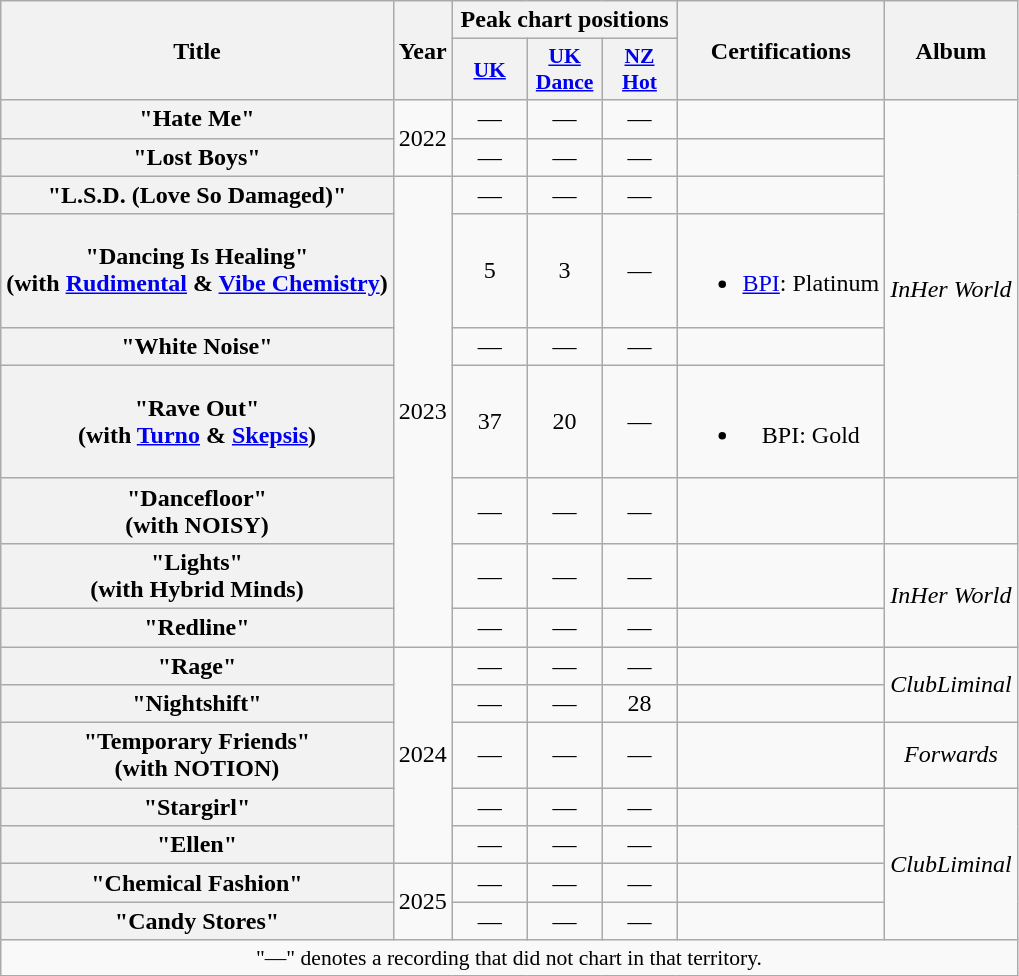<table class="wikitable plainrowheaders" style="text-align:center;">
<tr>
<th scope="col" rowspan="2">Title</th>
<th scope="col" rowspan="2">Year</th>
<th scope="col" colspan="3">Peak chart positions</th>
<th scope="col" rowspan="2">Certifications</th>
<th scope="col" rowspan="2">Album</th>
</tr>
<tr>
<th scope="col" style="width:3em;font-size:90%;"><a href='#'>UK</a><br></th>
<th scope="col" style="width:3em;font-size:90%;"><a href='#'>UK<br>Dance</a><br></th>
<th scope="col" style="width:3em;font-size:90%;"><a href='#'>NZ<br>Hot</a><br></th>
</tr>
<tr>
<th scope="row">"Hate Me"</th>
<td rowspan="2">2022</td>
<td>—</td>
<td>—</td>
<td>—</td>
<td></td>
<td rowspan="6"><em>InHer World</em></td>
</tr>
<tr>
<th scope="row">"Lost Boys"</th>
<td>—</td>
<td>—</td>
<td>—</td>
<td></td>
</tr>
<tr>
<th scope="row">"L.S.D. (Love So Damaged)"</th>
<td rowspan="7">2023</td>
<td>—</td>
<td>—</td>
<td>—</td>
<td></td>
</tr>
<tr>
<th scope="row">"Dancing Is Healing"<br><span>(with <a href='#'>Rudimental</a> & <a href='#'>Vibe Chemistry</a>)</span></th>
<td>5</td>
<td>3</td>
<td>—</td>
<td><br><ul><li><a href='#'>BPI</a>: Platinum</li></ul></td>
</tr>
<tr>
<th scope="row">"White Noise"</th>
<td>—</td>
<td>—</td>
<td>—</td>
<td></td>
</tr>
<tr>
<th scope="row">"Rave Out"<br><span>(with <a href='#'>Turno</a> & <a href='#'>Skepsis</a>)</span></th>
<td>37</td>
<td>20</td>
<td>—</td>
<td><br><ul><li>BPI: Gold</li></ul></td>
</tr>
<tr>
<th scope="row">"Dancefloor"<br><span>(with NOISY)</span></th>
<td>—</td>
<td>—</td>
<td>—</td>
<td></td>
<td></td>
</tr>
<tr>
<th scope="row">"Lights"<br><span>(with Hybrid Minds)</span></th>
<td>—</td>
<td>—</td>
<td>—</td>
<td></td>
<td rowspan="2"><em>InHer World</em></td>
</tr>
<tr>
<th scope="row">"Redline"</th>
<td>—</td>
<td>—</td>
<td>—</td>
<td></td>
</tr>
<tr>
<th scope="row">"Rage"</th>
<td rowspan="5">2024</td>
<td>—</td>
<td>—</td>
<td>—</td>
<td></td>
<td rowspan="2"><em>ClubLiminal</em></td>
</tr>
<tr>
<th scope="row">"Nightshift"</th>
<td>—</td>
<td>—</td>
<td>28</td>
<td></td>
</tr>
<tr>
<th scope="row">"Temporary Friends"<br><span>(with NOTION)</span></th>
<td>—</td>
<td>—</td>
<td>—</td>
<td></td>
<td><em>Forwards</em></td>
</tr>
<tr>
<th scope="row">"Stargirl"</th>
<td>—</td>
<td>—</td>
<td>—</td>
<td></td>
<td rowspan="4"><em>ClubLiminal</em></td>
</tr>
<tr>
<th scope="row">"Ellen"</th>
<td>—</td>
<td>—</td>
<td>—</td>
<td></td>
</tr>
<tr>
<th scope="row">"Chemical Fashion"</th>
<td rowspan="2">2025</td>
<td>—</td>
<td>—</td>
<td>—</td>
<td></td>
</tr>
<tr>
<th scope="row">"Candy Stores"</th>
<td>—</td>
<td>—</td>
<td>—</td>
<td></td>
</tr>
<tr>
<td colspan="7" style="font-size:90%">"—" denotes a recording that did not chart in that territory.</td>
</tr>
</table>
